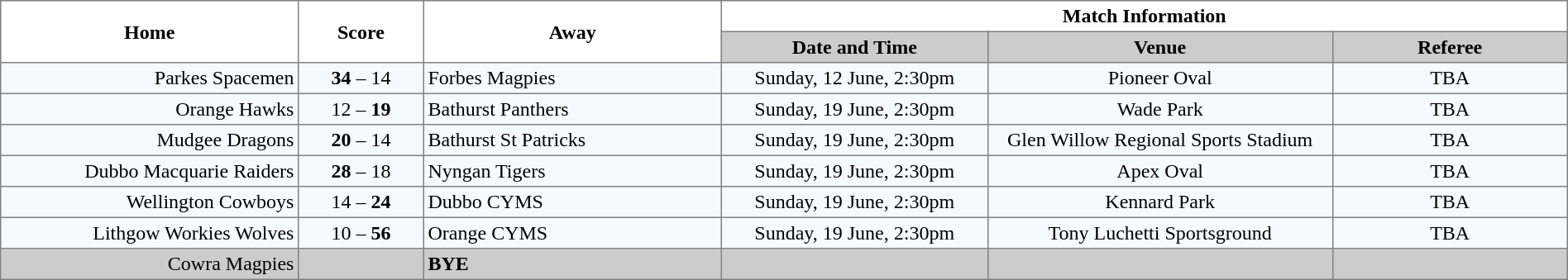<table border="1" cellpadding="3" cellspacing="0" width="100%" style="border-collapse:collapse;  text-align:center;">
<tr>
<th rowspan="2" width="19%">Home</th>
<th rowspan="2" width="8%">Score</th>
<th rowspan="2" width="19%">Away</th>
<th colspan="3">Match Information</th>
</tr>
<tr style="background:#CCCCCC">
<th width="17%">Date and Time</th>
<th width="22%">Venue</th>
<th width="50%">Referee</th>
</tr>
<tr style="text-align:center; background:#f5faff;">
<td align="right">Parkes Spacemen </td>
<td><strong>34</strong> – 14</td>
<td align="left"> Forbes Magpies</td>
<td>Sunday, 12 June, 2:30pm</td>
<td>Pioneer Oval</td>
<td>TBA</td>
</tr>
<tr style="text-align:center; background:#f5faff;">
<td align="right">Orange Hawks </td>
<td>12 – <strong>19</strong></td>
<td align="left"> Bathurst Panthers</td>
<td>Sunday, 19 June, 2:30pm</td>
<td>Wade Park</td>
<td>TBA</td>
</tr>
<tr style="text-align:center; background:#f5faff;">
<td align="right">Mudgee Dragons </td>
<td><strong>20</strong> – 14</td>
<td align="left"> Bathurst St Patricks</td>
<td>Sunday, 19 June, 2:30pm</td>
<td>Glen Willow Regional Sports Stadium</td>
<td>TBA</td>
</tr>
<tr style="text-align:center; background:#f5faff;">
<td align="right">Dubbo Macquarie Raiders </td>
<td><strong>28</strong> – 18</td>
<td align="left"> Nyngan Tigers</td>
<td>Sunday, 19 June, 2:30pm</td>
<td>Apex Oval</td>
<td>TBA</td>
</tr>
<tr style="text-align:center; background:#f5faff;">
<td align="right">Wellington Cowboys </td>
<td>14 – <strong>24</strong></td>
<td align="left"> Dubbo CYMS</td>
<td>Sunday, 19 June, 2:30pm</td>
<td>Kennard Park</td>
<td>TBA</td>
</tr>
<tr style="text-align:center; background:#f5faff;">
<td align="right">Lithgow Workies Wolves </td>
<td>10 – <strong>56</strong></td>
<td align="left"> Orange CYMS</td>
<td>Sunday, 19 June, 2:30pm</td>
<td>Tony Luchetti Sportsground</td>
<td>TBA</td>
</tr>
<tr style="text-align:center; background:#CCCCCC;">
<td align="right">Cowra Magpies </td>
<td></td>
<td align="left"><strong>BYE</strong></td>
<td></td>
<td></td>
<td></td>
</tr>
</table>
